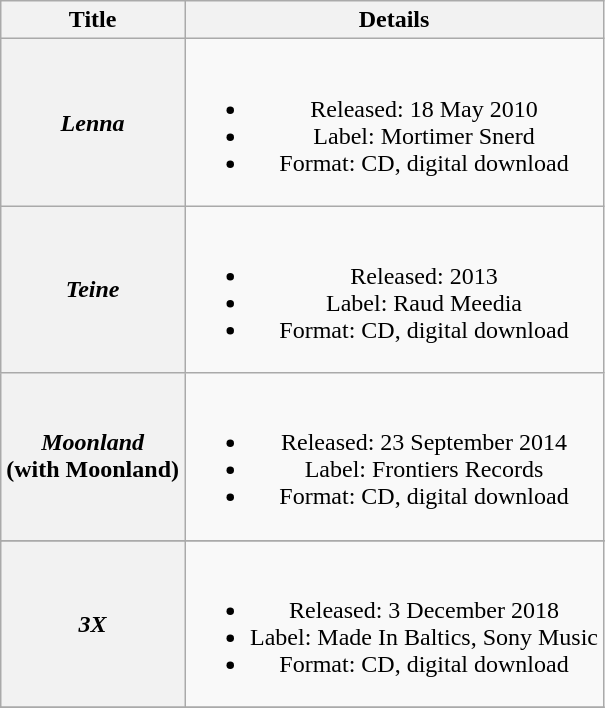<table class="wikitable plainrowheaders" style="text-align:center;">
<tr>
<th scope="col">Title</th>
<th scope="col">Details</th>
</tr>
<tr>
<th scope="row"><em>Lenna</em></th>
<td><br><ul><li>Released: 18 May 2010</li><li>Label: Mortimer Snerd</li><li>Format: CD, digital download</li></ul></td>
</tr>
<tr>
<th scope="row"><em>Teine</em></th>
<td><br><ul><li>Released: 2013</li><li>Label: Raud Meedia</li><li>Format: CD, digital download</li></ul></td>
</tr>
<tr>
<th scope="row"><em>Moonland</em><br><span>(with Moonland)</span></th>
<td><br><ul><li>Released: 23 September 2014</li><li>Label: Frontiers Records</li><li>Format: CD, digital download</li></ul></td>
</tr>
<tr>
</tr>
<tr>
<th scope="row"><em>3X</em></th>
<td><br><ul><li>Released: 3 December 2018</li><li>Label: Made In Baltics, Sony Music</li><li>Format: CD, digital download</li></ul></td>
</tr>
<tr>
</tr>
</table>
